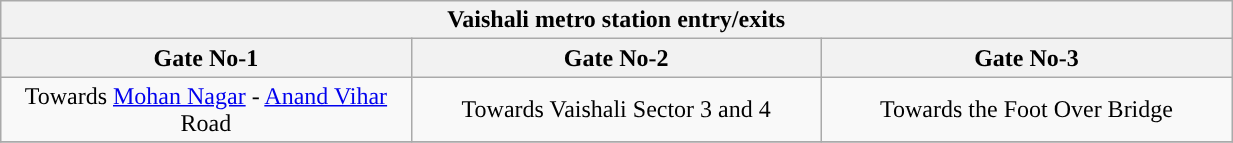<table class="wikitable" style="text-align: center;" width="65%">
<tr>
<th align="center" colspan="5" style="background:#"><span>Vaishali metro station entry/exits</span></th>
</tr>
<tr>
<th style="width:15%;">Gate No-1</th>
<th style="width:15%;">Gate No-2</th>
<th style="width:15%;">Gate No-3</th>
</tr>
<tr>
<td>Towards <a href='#'>Mohan Nagar</a> - <a href='#'>Anand Vihar</a> Road</td>
<td>Towards Vaishali Sector 3 and 4</td>
<td>Towards the Foot Over Bridge</td>
</tr>
<tr>
</tr>
</table>
